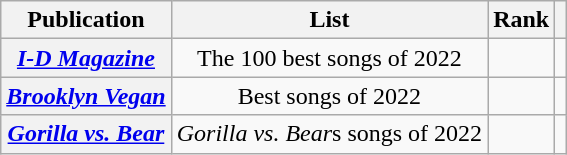<table class="wikitable sortable plainrowheaders" style="text-align:center;">
<tr>
<th>Publication</th>
<th class="unsortable">List</th>
<th>Rank</th>
<th class="unsortable"></th>
</tr>
<tr>
<th scope="row"><em><a href='#'>I-D Magazine</a></em></th>
<td>The 100 best songs of 2022</td>
<td></td>
<td></td>
</tr>
<tr>
<th scope="row"><em><a href='#'>Brooklyn Vegan</a></em></th>
<td>Best songs of 2022</td>
<td></td>
<td></td>
</tr>
<tr>
<th scope="row"><em><a href='#'>Gorilla vs. Bear</a></em></th>
<td><em>Gorilla vs. Bear</em>s songs of 2022</td>
<td></td>
<td></td>
</tr>
</table>
